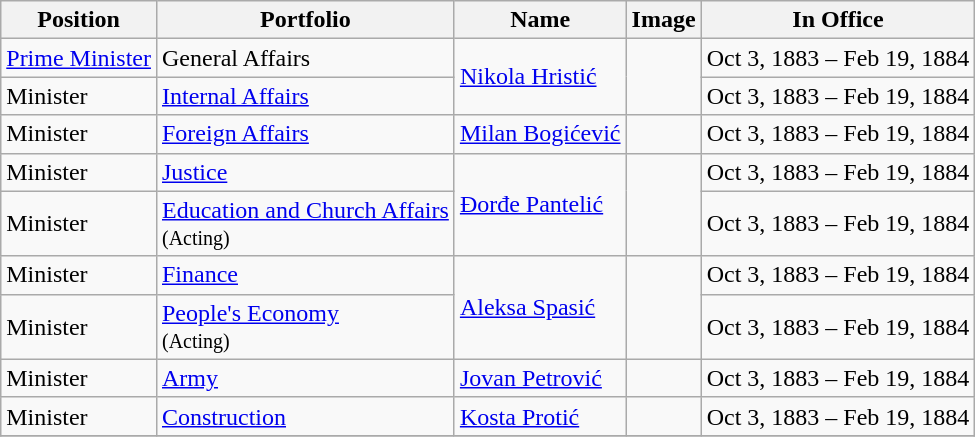<table class="wikitable">
<tr>
<th colspan="1" bgcolor="#EEEEEE">Position</th>
<th colspan="1" bgcolor="#EEEEEE">Portfolio</th>
<th colspan="1" bgcolor="#EEEEEE">Name</th>
<th colspan="1" bgcolor="#EEEEEE">Image</th>
<th colspan="1" bgcolor="#EEEEEE">In Office</th>
</tr>
<tr>
<td><a href='#'>Prime Minister</a></td>
<td>General Affairs</td>
<td rowspan="2"><a href='#'>Nikola Hristić</a></td>
<td rowspan="2"></td>
<td>Oct 3, 1883 – Feb 19, 1884</td>
</tr>
<tr>
<td>Minister</td>
<td><a href='#'>Internal Affairs</a></td>
<td>Oct 3, 1883 – Feb 19, 1884</td>
</tr>
<tr>
<td>Minister</td>
<td><a href='#'>Foreign Affairs</a></td>
<td><a href='#'>Milan Bogićević</a></td>
<td></td>
<td>Oct 3, 1883 – Feb 19, 1884</td>
</tr>
<tr>
<td>Minister</td>
<td><a href='#'>Justice</a></td>
<td rowspan="2"><a href='#'>Đorđe Pantelić</a></td>
<td rowspan="2"></td>
<td>Oct 3, 1883 – Feb 19, 1884</td>
</tr>
<tr>
<td>Minister</td>
<td><a href='#'>Education and Church Affairs</a><br> <small>(Acting)</small></td>
<td>Oct 3, 1883 – Feb 19, 1884</td>
</tr>
<tr>
<td>Minister</td>
<td><a href='#'>Finance</a></td>
<td rowspan="2"><a href='#'>Aleksa Spasić</a></td>
<td rowspan="2"></td>
<td>Oct 3, 1883 – Feb 19, 1884</td>
</tr>
<tr>
<td>Minister</td>
<td><a href='#'>People's Economy</a><br> <small>(Acting)</small></td>
<td>Oct 3, 1883 – Feb 19, 1884</td>
</tr>
<tr>
<td>Minister</td>
<td><a href='#'>Army</a></td>
<td><a href='#'>Jovan Petrović</a></td>
<td></td>
<td>Oct 3, 1883 – Feb 19, 1884</td>
</tr>
<tr>
<td>Minister</td>
<td><a href='#'>Construction</a></td>
<td><a href='#'>Kosta Protić</a></td>
<td></td>
<td>Oct 3, 1883 – Feb 19, 1884</td>
</tr>
<tr>
</tr>
</table>
